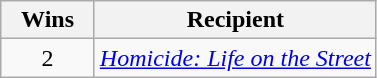<table class="wikitable sortable" style="text-align: center">
<tr>
<th scope="col" style="width:55px;">Wins</th>
<th scope="col" style="text-align:center;">Recipient</th>
</tr>
<tr>
<td rowspan=1 style="text-align:center">2</td>
<td><em><a href='#'>Homicide: Life on the Street</a></em></td>
</tr>
</table>
